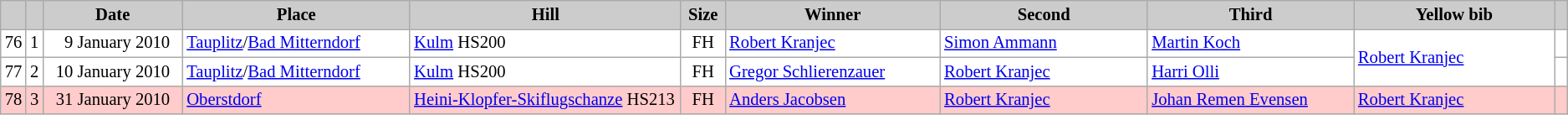<table class="wikitable plainrowheaders" style="background:#fff; font-size:86%; line-height:16px; border:gray solid 1px; border-collapse:collapse;">
<tr style="background:#ccc; text-align:center;">
<th scope="col" style="background:#ccc; width=10 px;"></th>
<th scope="col" style="background:#ccc; width=10 px;"></th>
<th scope="col" style="background:#ccc; width:120px;">Date</th>
<th scope="col" style="background:#ccc; width:200px;">Place</th>
<th scope="col" style="background:#ccc; width:240px;">Hill</th>
<th scope="col" style="background:#ccc; width:30px;">Size</th>
<th scope="col" style="background:#ccc; width:185px;">Winner</th>
<th scope="col" style="background:#ccc; width:185px;">Second</th>
<th scope="col" style="background:#ccc; width:185px;">Third</th>
<th scope="col" style="background:#ccc; width:180px;">Yellow bib</th>
<th scope="col" style="background:#ccc; width:5px;"></th>
</tr>
<tr>
<td align=center>76</td>
<td align=center>1</td>
<td align=right>9 January 2010  </td>
<td> <a href='#'>Tauplitz</a>/<a href='#'>Bad Mitterndorf</a></td>
<td><a href='#'>Kulm</a> HS200</td>
<td align=center>FH</td>
<td> <a href='#'>Robert Kranjec</a></td>
<td> <a href='#'>Simon Ammann</a></td>
<td> <a href='#'>Martin Koch</a></td>
<td rowspan=2> <a href='#'>Robert Kranjec</a></td>
<td></td>
</tr>
<tr>
<td align=center>77</td>
<td align=center>2</td>
<td align=right>10 January 2010  </td>
<td> <a href='#'>Tauplitz</a>/<a href='#'>Bad Mitterndorf</a></td>
<td><a href='#'>Kulm</a> HS200</td>
<td align=center>FH</td>
<td> <a href='#'>Gregor Schlierenzauer</a></td>
<td> <a href='#'>Robert Kranjec</a></td>
<td> <a href='#'>Harri Olli</a></td>
<td></td>
</tr>
<tr bgcolor=#FFCBCB>
<td align=center>78</td>
<td align=center>3</td>
<td align=right>31 January 2010  </td>
<td> <a href='#'>Oberstdorf</a></td>
<td><a href='#'>Heini-Klopfer-Skiflugschanze</a> HS213</td>
<td align=center>FH</td>
<td> <a href='#'>Anders Jacobsen</a></td>
<td> <a href='#'>Robert Kranjec</a></td>
<td> <a href='#'>Johan Remen Evensen</a></td>
<td> <a href='#'>Robert Kranjec</a></td>
<td></td>
</tr>
</table>
